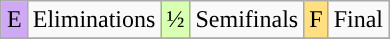<table class="wikitable" style="margin: 0.5em auto; width: 20%;">
<tr>
<td style="background-color: #D0A9F5; text-align: center;">E</td>
<td>Eliminations</td>
<td style="background-color: #D9FFB2; text-align: center;">½</td>
<td>Semifinals</td>
<td style="background-color: #FFDF80; text-align: center;">F</td>
<td>Final</td>
</tr>
<tr>
</tr>
</table>
